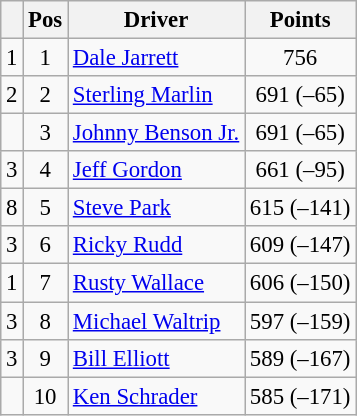<table class="wikitable" style="font-size: 95%;">
<tr>
<th></th>
<th>Pos</th>
<th>Driver</th>
<th>Points</th>
</tr>
<tr>
<td align="left"> 1</td>
<td style="text-align:center;">1</td>
<td><a href='#'>Dale Jarrett</a></td>
<td style="text-align:center;">756</td>
</tr>
<tr>
<td align="left"> 2</td>
<td style="text-align:center;">2</td>
<td><a href='#'>Sterling Marlin</a></td>
<td style="text-align:center;">691 (–65)</td>
</tr>
<tr>
<td align="left"></td>
<td style="text-align:center;">3</td>
<td><a href='#'>Johnny Benson Jr.</a></td>
<td style="text-align:center;">691 (–65)</td>
</tr>
<tr>
<td align="left"> 3</td>
<td style="text-align:center;">4</td>
<td><a href='#'>Jeff Gordon</a></td>
<td style="text-align:center;">661 (–95)</td>
</tr>
<tr>
<td align="left"> 8</td>
<td style="text-align:center;">5</td>
<td><a href='#'>Steve Park</a></td>
<td style="text-align:center;">615 (–141)</td>
</tr>
<tr>
<td align="left"> 3</td>
<td style="text-align:center;">6</td>
<td><a href='#'>Ricky Rudd</a></td>
<td style="text-align:center;">609 (–147)</td>
</tr>
<tr>
<td align="left"> 1</td>
<td style="text-align:center;">7</td>
<td><a href='#'>Rusty Wallace</a></td>
<td style="text-align:center;">606 (–150)</td>
</tr>
<tr>
<td align="left"> 3</td>
<td style="text-align:center;">8</td>
<td><a href='#'>Michael Waltrip</a></td>
<td style="text-align:center;">597 (–159)</td>
</tr>
<tr>
<td align="left"> 3</td>
<td style="text-align:center;">9</td>
<td><a href='#'>Bill Elliott</a></td>
<td style="text-align:center;">589 (–167)</td>
</tr>
<tr>
<td align="left"></td>
<td style="text-align:center;">10</td>
<td><a href='#'>Ken Schrader</a></td>
<td style="text-align:center;">585 (–171)</td>
</tr>
</table>
